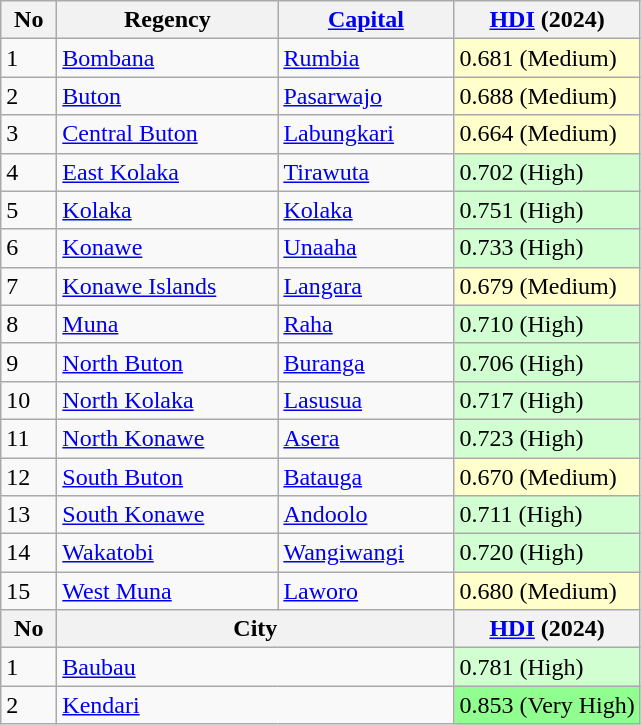<table class="wikitable sortable">
<tr>
<th width="30">No</th>
<th width="140">Regency</th>
<th width="110"><a href='#'>Capital</a></th>
<th><a href='#'>HDI</a> (2024)</th>
</tr>
<tr>
<td>1</td>
<td><a href='#'>Bombana</a></td>
<td><a href='#'>Rumbia</a></td>
<td style="background-color:#FFFFCC">0.681 (Medium)</td>
</tr>
<tr>
<td>2</td>
<td><a href='#'>Buton</a></td>
<td><a href='#'>Pasarwajo</a></td>
<td style="background-color:#FFFFCC">0.688 (Medium)</td>
</tr>
<tr>
<td>3</td>
<td><a href='#'>Central Buton</a></td>
<td><a href='#'>Labungkari</a></td>
<td style="background-color:#FFFFCC">0.664 (Medium)</td>
</tr>
<tr>
<td>4</td>
<td><a href='#'>East Kolaka</a></td>
<td><a href='#'>Tirawuta</a></td>
<td style="background-color:#D2FFD2">0.702 (High)</td>
</tr>
<tr>
<td>5</td>
<td><a href='#'>Kolaka</a></td>
<td><a href='#'>Kolaka</a></td>
<td style="background-color:#D2FFD2">0.751 (High)</td>
</tr>
<tr>
<td>6</td>
<td><a href='#'>Konawe</a></td>
<td><a href='#'>Unaaha</a></td>
<td style="background-color:#D2FFD2">0.733 (High)</td>
</tr>
<tr>
<td>7</td>
<td><a href='#'>Konawe Islands</a></td>
<td><a href='#'>Langara</a></td>
<td style="background-color:#FFFFCC">0.679 (Medium)</td>
</tr>
<tr>
<td>8</td>
<td><a href='#'>Muna</a></td>
<td><a href='#'>Raha</a></td>
<td style="background-color:#D2FFD2">0.710 (High)</td>
</tr>
<tr>
<td>9</td>
<td><a href='#'>North Buton</a></td>
<td><a href='#'>Buranga</a></td>
<td style="background-color:#D2FFD2">0.706 (High)</td>
</tr>
<tr>
<td>10</td>
<td><a href='#'>North Kolaka</a></td>
<td><a href='#'>Lasusua</a></td>
<td style="background-color:#D2FFD2">0.717 (High)</td>
</tr>
<tr>
<td>11</td>
<td><a href='#'>North Konawe</a></td>
<td><a href='#'>Asera</a></td>
<td style="background-color:#D2FFD2">0.723 (High)</td>
</tr>
<tr>
<td>12</td>
<td><a href='#'>South Buton</a></td>
<td><a href='#'>Batauga</a></td>
<td style="background-color:#FFFFCC">0.670 (Medium)</td>
</tr>
<tr>
<td>13</td>
<td><a href='#'>South Konawe</a></td>
<td><a href='#'>Andoolo</a></td>
<td style="background-color:#D2FFD2"">0.711 (High)</td>
</tr>
<tr>
<td>14</td>
<td><a href='#'>Wakatobi</a></td>
<td><a href='#'>Wangiwangi</a></td>
<td style="background-color:#D2FFD2">0.720 (High)</td>
</tr>
<tr>
<td>15</td>
<td><a href='#'>West Muna</a></td>
<td><a href='#'>Laworo</a></td>
<td style="background-color:#FFFFCC">0.680 (Medium)</td>
</tr>
<tr>
<th>No</th>
<th colspan="2">City</th>
<th><a href='#'>HDI</a> (2024)</th>
</tr>
<tr>
<td>1</td>
<td colspan="2"><a href='#'>Baubau</a></td>
<td style="background-color:#D2FFD2">0.781 (High)</td>
</tr>
<tr>
<td>2</td>
<td colspan="2"><a href='#'>Kendari</a></td>
<td style="background-color:#90FF90">0.853 (Very High)</td>
</tr>
</table>
